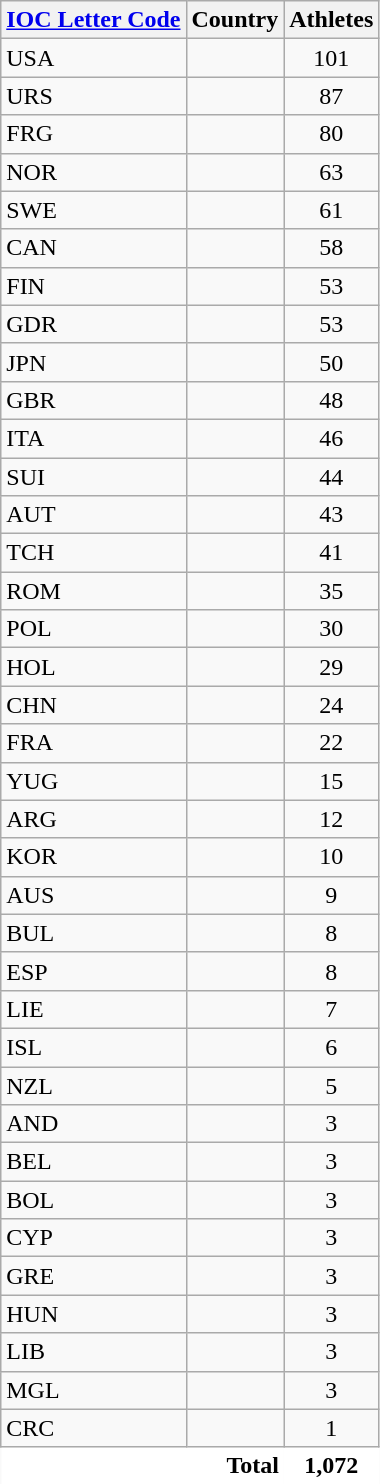<table class="wikitable collapsible collapsed sortable" style="border:0;">
<tr>
<th><a href='#'>IOC Letter Code</a></th>
<th>Country</th>
<th>Athletes</th>
</tr>
<tr>
<td>USA</td>
<td></td>
<td align=center>101</td>
</tr>
<tr>
<td>URS</td>
<td></td>
<td align=center>87</td>
</tr>
<tr>
<td>FRG</td>
<td></td>
<td align=center>80</td>
</tr>
<tr>
<td>NOR</td>
<td></td>
<td align=center>63</td>
</tr>
<tr>
<td>SWE</td>
<td></td>
<td align=center>61</td>
</tr>
<tr>
<td>CAN</td>
<td></td>
<td align=center>58</td>
</tr>
<tr>
<td>FIN</td>
<td></td>
<td align=center>53</td>
</tr>
<tr>
<td>GDR</td>
<td></td>
<td align=center>53</td>
</tr>
<tr>
<td>JPN</td>
<td></td>
<td align=center>50</td>
</tr>
<tr>
<td>GBR</td>
<td></td>
<td align=center>48</td>
</tr>
<tr>
<td>ITA</td>
<td></td>
<td align=center>46</td>
</tr>
<tr>
<td>SUI</td>
<td></td>
<td align=center>44</td>
</tr>
<tr>
<td>AUT</td>
<td></td>
<td align=center>43</td>
</tr>
<tr>
<td>TCH</td>
<td></td>
<td align=center>41</td>
</tr>
<tr>
<td>ROM</td>
<td></td>
<td align=center>35</td>
</tr>
<tr>
<td>POL</td>
<td></td>
<td align=center>30</td>
</tr>
<tr>
<td>HOL</td>
<td></td>
<td align=center>29</td>
</tr>
<tr>
<td>CHN</td>
<td></td>
<td align=center>24</td>
</tr>
<tr>
<td>FRA</td>
<td></td>
<td align=center>22</td>
</tr>
<tr>
<td>YUG</td>
<td></td>
<td align=center>15</td>
</tr>
<tr>
<td>ARG</td>
<td></td>
<td align=center>12</td>
</tr>
<tr>
<td>KOR</td>
<td></td>
<td align=center>10</td>
</tr>
<tr>
<td>AUS</td>
<td></td>
<td align=center>9</td>
</tr>
<tr>
<td>BUL</td>
<td></td>
<td align=center>8</td>
</tr>
<tr>
<td>ESP</td>
<td></td>
<td align=center>8</td>
</tr>
<tr>
<td>LIE</td>
<td></td>
<td align=center>7</td>
</tr>
<tr>
<td>ISL</td>
<td></td>
<td align=center>6</td>
</tr>
<tr>
<td>NZL</td>
<td></td>
<td align=center>5</td>
</tr>
<tr>
<td>AND</td>
<td></td>
<td align=center>3</td>
</tr>
<tr>
<td>BEL</td>
<td></td>
<td align=center>3</td>
</tr>
<tr>
<td>BOL</td>
<td></td>
<td align=center>3</td>
</tr>
<tr>
<td>CYP</td>
<td></td>
<td align=center>3</td>
</tr>
<tr>
<td>GRE</td>
<td></td>
<td align=center>3</td>
</tr>
<tr>
<td>HUN</td>
<td></td>
<td align=center>3</td>
</tr>
<tr>
<td>LIB</td>
<td></td>
<td align=center>3</td>
</tr>
<tr>
<td>MGL</td>
<td></td>
<td align=center>3</td>
</tr>
<tr>
<td>CRC</td>
<td></td>
<td align=center>1</td>
</tr>
<tr class="sortbottom">
<td colspan=2; style="text-align:right; border:0px; background:#fff;"><strong>Total</strong></td>
<td style="text-align:center; border:0px; background:#fff;"><strong>1,072</strong></td>
</tr>
<tr>
</tr>
</table>
